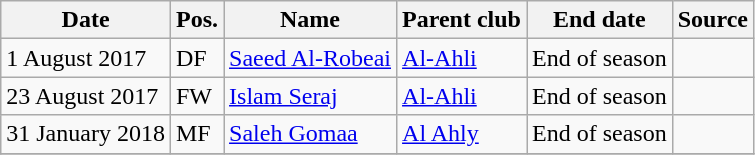<table class="wikitable" style="text-align:left">
<tr>
<th>Date</th>
<th>Pos.</th>
<th>Name</th>
<th>Parent club</th>
<th>End date</th>
<th>Source</th>
</tr>
<tr>
<td>1 August 2017</td>
<td>DF</td>
<td> <a href='#'>Saeed Al-Robeai</a></td>
<td> <a href='#'>Al-Ahli</a></td>
<td>End of season</td>
<td></td>
</tr>
<tr>
<td>23 August 2017</td>
<td>FW</td>
<td> <a href='#'>Islam Seraj</a></td>
<td> <a href='#'>Al-Ahli</a></td>
<td>End of season</td>
<td></td>
</tr>
<tr>
<td>31 January 2018</td>
<td>MF</td>
<td> <a href='#'>Saleh Gomaa</a></td>
<td> <a href='#'>Al Ahly</a></td>
<td>End of season</td>
<td></td>
</tr>
<tr>
</tr>
</table>
